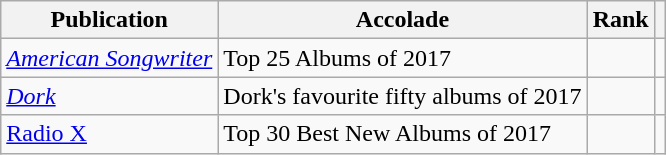<table class="wikitable sortable">
<tr>
<th>Publication</th>
<th>Accolade</th>
<th>Rank</th>
<th class="unsortable"></th>
</tr>
<tr>
<td><em><a href='#'>American Songwriter</a></em></td>
<td>Top 25 Albums of 2017</td>
<td></td>
<td></td>
</tr>
<tr>
<td><em><a href='#'>Dork</a></em></td>
<td>Dork's favourite fifty albums of 2017</td>
<td></td>
<td></td>
</tr>
<tr>
<td><a href='#'>Radio X</a></td>
<td>Top 30 Best New Albums of 2017</td>
<td></td>
<td></td>
</tr>
</table>
